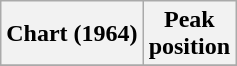<table class="wikitable sortable plainrowheaders" style="text-align:center">
<tr>
<th scope="col">Chart (1964)</th>
<th scope="col">Peak<br>position</th>
</tr>
<tr>
</tr>
</table>
